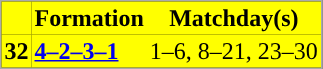<table class="toccolours" border="0" cellpadding="2" cellspacing="0" align="center" style="margin: 0.5em 0 1em 1em; background: #000000; border: 1px #aaaaaa solid;">
<tr bgcolor=#FFFF00>
<th></th>
<th>Formation</th>
<th>Matchday(s)</th>
</tr>
<tr bgcolor=#FFFF00>
<td><strong>32</strong></td>
<td><a href='#'><span><strong>4–2–3–1</strong></span></a></td>
<td>1–6, 8–21, 23–30</td>
</tr>
</table>
